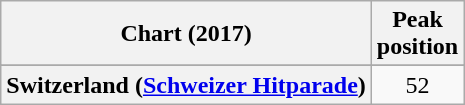<table class="wikitable plainrowheaders" style="text-align:center">
<tr>
<th>Chart (2017)</th>
<th>Peak<br>position</th>
</tr>
<tr>
</tr>
<tr>
<th scope="row">Switzerland (<a href='#'>Schweizer Hitparade</a>)</th>
<td>52</td>
</tr>
</table>
